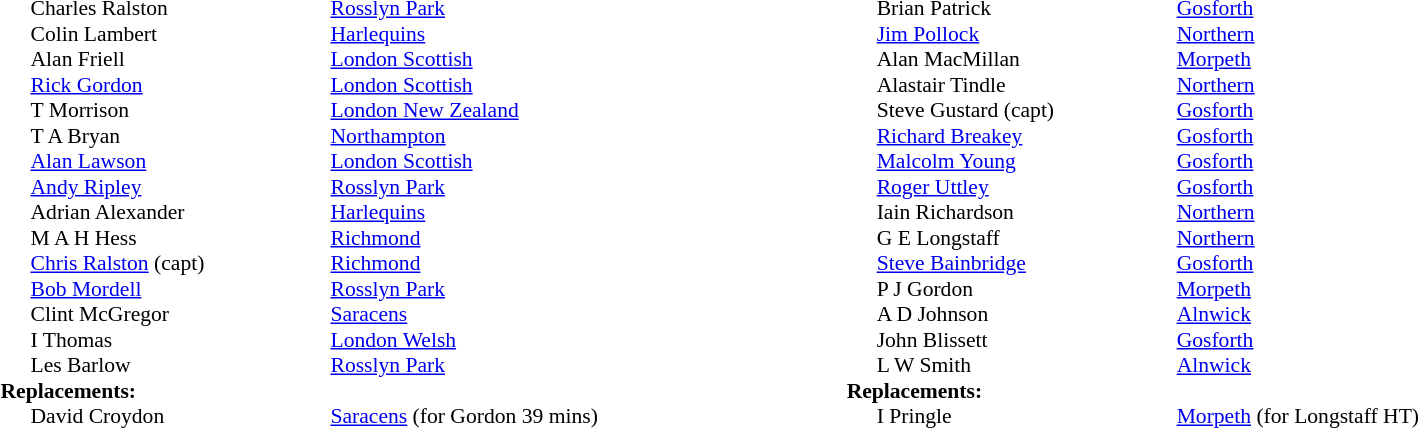<table width="80%">
<tr>
<td valign="top" width="50%"><br><table style="font-size: 90%" cellspacing="0" cellpadding="0">
<tr>
<th width="20"></th>
<th width="200"></th>
</tr>
<tr>
<td></td>
<td>Charles Ralston</td>
<td><a href='#'>Rosslyn Park</a></td>
</tr>
<tr>
<td></td>
<td>Colin Lambert</td>
<td><a href='#'>Harlequins</a></td>
</tr>
<tr>
<td></td>
<td>Alan Friell</td>
<td><a href='#'>London Scottish</a></td>
</tr>
<tr>
<td></td>
<td><a href='#'>Rick Gordon</a></td>
<td><a href='#'>London Scottish</a></td>
</tr>
<tr>
<td></td>
<td>T Morrison</td>
<td><a href='#'>London New Zealand</a></td>
</tr>
<tr>
<td></td>
<td>T A Bryan</td>
<td><a href='#'>Northampton</a></td>
</tr>
<tr>
<td></td>
<td><a href='#'>Alan Lawson</a></td>
<td><a href='#'>London Scottish</a></td>
</tr>
<tr>
<td></td>
<td><a href='#'>Andy Ripley</a></td>
<td><a href='#'>Rosslyn Park</a></td>
</tr>
<tr>
<td></td>
<td>Adrian Alexander</td>
<td><a href='#'>Harlequins</a></td>
</tr>
<tr>
<td></td>
<td>M A H Hess</td>
<td><a href='#'>Richmond</a></td>
</tr>
<tr>
<td></td>
<td><a href='#'>Chris Ralston</a> (capt)</td>
<td><a href='#'>Richmond</a></td>
</tr>
<tr>
<td></td>
<td><a href='#'>Bob Mordell</a></td>
<td><a href='#'>Rosslyn Park</a></td>
</tr>
<tr>
<td></td>
<td>Clint McGregor</td>
<td><a href='#'>Saracens</a></td>
</tr>
<tr>
<td></td>
<td>I Thomas</td>
<td><a href='#'>London Welsh</a></td>
</tr>
<tr>
<td></td>
<td>Les Barlow</td>
<td><a href='#'>Rosslyn Park</a></td>
</tr>
<tr>
<td colspan=3><strong>Replacements:</strong></td>
</tr>
<tr>
<td></td>
<td>David Croydon</td>
<td><a href='#'>Saracens</a> (for Gordon 39 mins)</td>
</tr>
<tr>
</tr>
</table>
</td>
<td valign="top" width="50%"><br><table style="font-size: 90%" cellspacing="0" cellpadding="0" align="center">
<tr>
<th width="20"></th>
<th width="200"></th>
</tr>
<tr>
<td></td>
<td>Brian Patrick</td>
<td><a href='#'>Gosforth</a></td>
</tr>
<tr>
<td></td>
<td><a href='#'>Jim Pollock</a></td>
<td><a href='#'>Northern</a></td>
</tr>
<tr>
<td></td>
<td>Alan MacMillan</td>
<td><a href='#'>Morpeth</a></td>
</tr>
<tr>
<td></td>
<td>Alastair Tindle</td>
<td><a href='#'>Northern</a></td>
</tr>
<tr>
<td></td>
<td>Steve Gustard (capt)</td>
<td><a href='#'>Gosforth</a></td>
</tr>
<tr>
<td></td>
<td><a href='#'>Richard Breakey</a></td>
<td><a href='#'>Gosforth</a></td>
</tr>
<tr>
<td></td>
<td><a href='#'>Malcolm Young</a></td>
<td><a href='#'>Gosforth</a></td>
</tr>
<tr>
<td></td>
<td><a href='#'>Roger Uttley</a></td>
<td><a href='#'>Gosforth</a></td>
</tr>
<tr>
<td></td>
<td>Iain Richardson</td>
<td><a href='#'>Northern</a></td>
</tr>
<tr>
<td></td>
<td>G E Longstaff</td>
<td><a href='#'>Northern</a></td>
</tr>
<tr>
<td></td>
<td><a href='#'>Steve Bainbridge</a></td>
<td><a href='#'>Gosforth</a></td>
</tr>
<tr>
<td></td>
<td>P J Gordon</td>
<td><a href='#'>Morpeth</a></td>
</tr>
<tr>
<td></td>
<td>A D Johnson</td>
<td><a href='#'>Alnwick</a></td>
</tr>
<tr>
<td></td>
<td>John Blissett</td>
<td><a href='#'>Gosforth</a></td>
</tr>
<tr>
<td></td>
<td>L W Smith</td>
<td><a href='#'>Alnwick</a></td>
</tr>
<tr>
<td colspan=3><strong>Replacements:</strong></td>
</tr>
<tr>
<td></td>
<td>I Pringle</td>
<td><a href='#'>Morpeth</a> (for Longstaff HT)</td>
</tr>
</table>
</td>
</tr>
</table>
